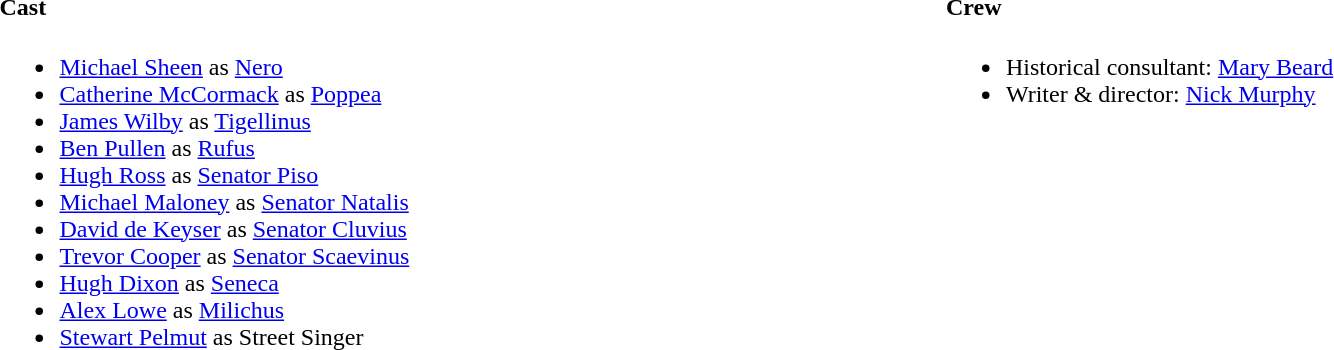<table width="100%" |>
<tr>
<td valign="top" width=50%><br><h4>Cast</h4><ul><li><a href='#'>Michael Sheen</a> as <a href='#'>Nero</a></li><li><a href='#'>Catherine McCormack</a> as <a href='#'>Poppea</a></li><li><a href='#'>James Wilby</a> as <a href='#'>Tigellinus</a></li><li><a href='#'>Ben Pullen</a> as <a href='#'>Rufus</a></li><li><a href='#'>Hugh Ross</a> as <a href='#'>Senator Piso</a></li><li><a href='#'>Michael Maloney</a> as <a href='#'>Senator Natalis</a></li><li><a href='#'>David de Keyser</a> as <a href='#'>Senator Cluvius</a></li><li><a href='#'>Trevor Cooper</a> as <a href='#'>Senator Scaevinus</a></li><li><a href='#'>Hugh Dixon</a> as <a href='#'>Seneca</a></li><li><a href='#'>Alex Lowe</a> as <a href='#'>Milichus</a></li><li><a href='#'>Stewart Pelmut</a> as Street Singer</li></ul></td>
<td valign="top" width=50%><br><h4>Crew</h4><ul><li>Historical consultant: <a href='#'>Mary Beard</a></li><li>Writer & director: <a href='#'>Nick Murphy</a></li></ul></td>
</tr>
</table>
